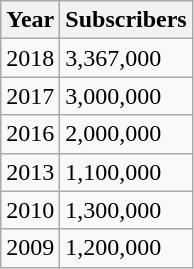<table class="wikitable">
<tr>
<th>Year</th>
<th>Subscribers</th>
</tr>
<tr>
<td>2018</td>
<td>3,367,000</td>
</tr>
<tr>
<td>2017</td>
<td>3,000,000</td>
</tr>
<tr>
<td>2016</td>
<td>2,000,000</td>
</tr>
<tr>
<td>2013</td>
<td>1,100,000</td>
</tr>
<tr>
<td>2010</td>
<td>1,300,000</td>
</tr>
<tr>
<td>2009</td>
<td>1,200,000</td>
</tr>
</table>
